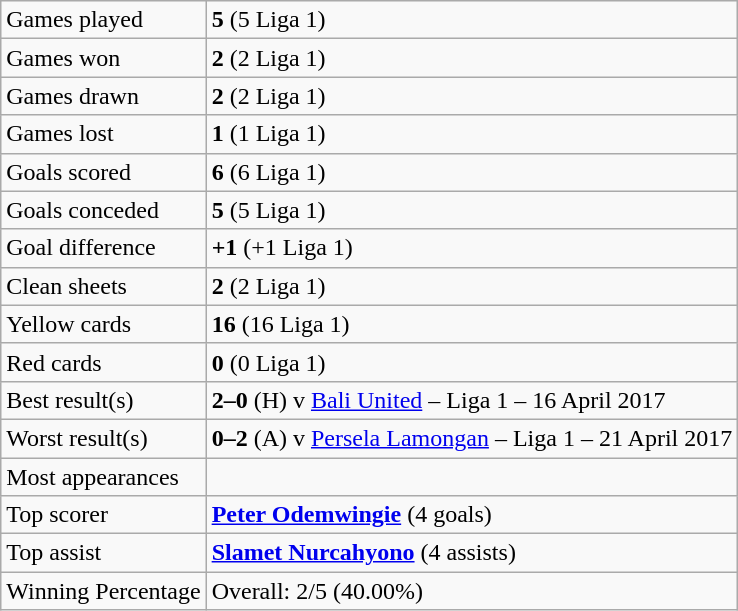<table class="wikitable">
<tr>
<td>Games played</td>
<td><strong>5</strong> (5 Liga 1)</td>
</tr>
<tr>
<td>Games won</td>
<td><strong>2</strong> (2 Liga 1)</td>
</tr>
<tr>
<td>Games drawn</td>
<td><strong>2</strong> (2 Liga 1)</td>
</tr>
<tr>
<td>Games lost</td>
<td><strong>1</strong> (1 Liga 1)</td>
</tr>
<tr>
<td>Goals scored</td>
<td><strong>6</strong> (6 Liga 1)</td>
</tr>
<tr>
<td>Goals conceded</td>
<td><strong>5</strong> (5 Liga 1)</td>
</tr>
<tr>
<td>Goal difference</td>
<td><strong>+1</strong> (+1 Liga 1)</td>
</tr>
<tr>
<td>Clean sheets</td>
<td><strong>2</strong> (2 Liga 1)</td>
</tr>
<tr>
<td>Yellow cards</td>
<td><strong>16</strong> (16 Liga 1)</td>
</tr>
<tr>
<td>Red cards</td>
<td><strong>0</strong> (0 Liga 1)</td>
</tr>
<tr>
<td>Best result(s)</td>
<td><strong>2–0</strong> (H) v <a href='#'>Bali United</a> – Liga 1 – 16 April 2017</td>
</tr>
<tr>
<td>Worst result(s)</td>
<td><strong>0–2</strong> (A) v <a href='#'>Persela Lamongan</a> – Liga 1 – 21 April 2017</td>
</tr>
<tr>
<td>Most appearances</td>
<td></td>
</tr>
<tr>
<td>Top scorer</td>
<td> <strong><a href='#'>Peter Odemwingie</a></strong> (4 goals)</td>
</tr>
<tr>
<td>Top assist</td>
<td> <strong><a href='#'>Slamet Nurcahyono</a></strong> (4 assists)</td>
</tr>
<tr>
<td>Winning Percentage</td>
<td>Overall: 2/5 (40.00%)</td>
</tr>
</table>
